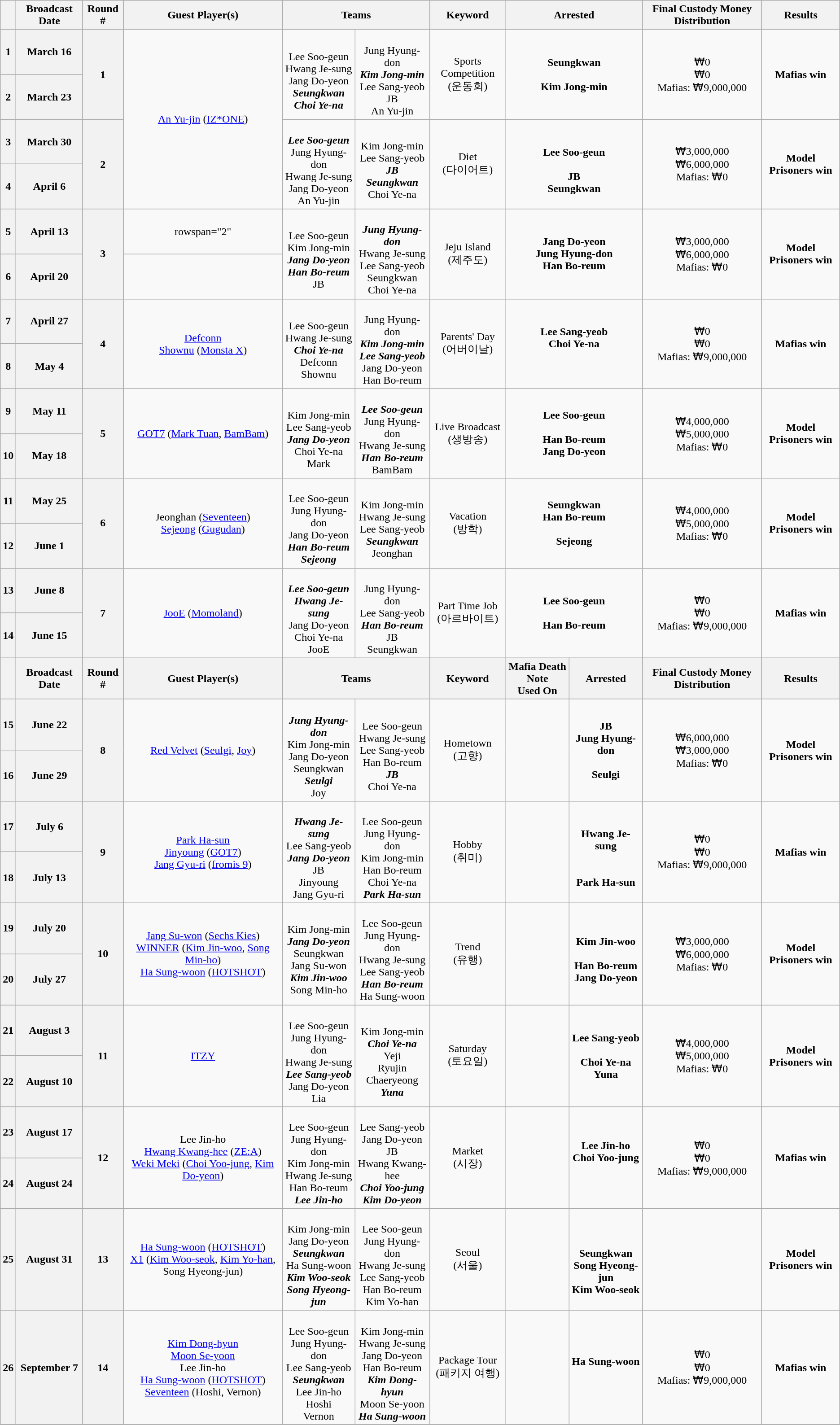<table Class ="wikitable" style="text-align:center">
<tr>
<th></th>
<th>Broadcast Date</th>
<th>Round #</th>
<th>Guest Player(s)</th>
<th colspan="2">Teams</th>
<th>Keyword</th>
<th colspan="2">Arrested</th>
<th>Final Custody Money Distribution</th>
<th>Results</th>
</tr>
<tr>
<th>1</th>
<th>March 16</th>
<th rowspan="2">1</th>
<td rowspan="4"><a href='#'>An Yu-jin</a> (<a href='#'>IZ*ONE</a>)</td>
<td rowspan="2"><br>Lee Soo-geun<br>Hwang Je-sung<br>Jang Do-yeon<br><strong><em>Seungkwan</em></strong><br><strong><em>Choi Ye-na</em></strong></td>
<td rowspan="2"><br>Jung Hyung-don<br><strong><em>Kim Jong-min</em></strong><br>Lee Sang-yeob<br>JB<br>An Yu-jin</td>
<td rowspan="2">Sports Competition<br>(운동회)</td>
<td colspan="2" rowspan="2"><strong>Seungkwan</strong><br><br><strong>Kim Jong-min</strong><br></td>
<td rowspan="2"> ₩0<br> ₩0<br>Mafias: ₩9,000,000</td>
<td rowspan="2"><strong>Mafias win</strong><br></td>
</tr>
<tr>
<th>2</th>
<th>March 23</th>
</tr>
<tr>
<th>3</th>
<th>March 30</th>
<th rowspan="2">2</th>
<td rowspan="2"><br><strong><em>Lee Soo-geun</em></strong><br>Jung Hyung-don<br>Hwang Je-sung<br>Jang Do-yeon<br>An Yu-jin</td>
<td rowspan="2"><br>Kim Jong-min<br>Lee Sang-yeob<br><strong><em>JB</em></strong><br><strong><em>Seungkwan</em></strong><br>Choi Ye-na</td>
<td rowspan="2">Diet<br>(다이어트)</td>
<td colspan="2" rowspan="2"><br><strong>Lee Soo-geun</strong><br><br><strong>JB</strong><br><strong>Seungkwan</strong></td>
<td rowspan="2"> ₩3,000,000<br> ₩6,000,000<br>Mafias: ₩0</td>
<td rowspan="2"><strong>Model Prisoners win</strong> <br></td>
</tr>
<tr>
<th>4</th>
<th>April 6</th>
</tr>
<tr>
<th>5</th>
<th>April 13</th>
<th rowspan="2">3</th>
<td>rowspan="2" </td>
<td rowspan="2"><br>Lee Soo-geun<br>Kim Jong-min<br><strong><em>Jang Do-yeon</em></strong><br><strong><em>Han Bo-reum</em></strong><br>JB</td>
<td rowspan="2"><br><strong><em>Jung Hyung-don</em></strong><br>Hwang Je-sung<br>Lee Sang-yeob<br>Seungkwan<br>Choi Ye-na</td>
<td rowspan="2">Jeju Island<br>(제주도)</td>
<td colspan="2" rowspan="2"><strong>Jang Do-yeon</strong><br><strong>Jung Hyung-don</strong><br><strong>Han Bo-reum</strong></td>
<td rowspan="2"> ₩3,000,000<br> ₩6,000,000<br>Mafias: ₩0</td>
<td rowspan="2"><strong>Model Prisoners win</strong> <br></td>
</tr>
<tr>
<th>6</th>
<th>April 20</th>
</tr>
<tr>
<th>7</th>
<th>April 27</th>
<th rowspan="2">4</th>
<td rowspan="2"><a href='#'>Defconn</a><br> <a href='#'>Shownu</a> (<a href='#'>Monsta X</a>)</td>
<td rowspan="2"><br>Lee Soo-geun<br>Hwang Je-sung<br><strong><em>Choi Ye-na</em></strong><br>Defconn<br>Shownu</td>
<td rowspan="2"><br>Jung Hyung-don<br><strong><em>Kim Jong-min</em></strong><br><strong><em>Lee Sang-yeob</em></strong><br>Jang Do-yeon<br>Han Bo-reum</td>
<td rowspan="2">Parents' Day<br>(어버이날)</td>
<td colspan="2" rowspan="2"><strong>Lee Sang-yeob</strong><br><strong>Choi Ye-na</strong><br><br></td>
<td rowspan="2"> ₩0<br> ₩0<br>Mafias: ₩9,000,000</td>
<td rowspan="2"><strong>Mafias win</strong> <br></td>
</tr>
<tr>
<th>8</th>
<th>May 4</th>
</tr>
<tr>
<th>9</th>
<th>May 11</th>
<th rowspan="2">5</th>
<td rowspan="2"><a href='#'>GOT7</a> (<a href='#'>Mark Tuan</a>, <a href='#'>BamBam</a>)</td>
<td rowspan="2"><br>Kim Jong-min<br>Lee Sang-yeob<br><strong><em>Jang Do-yeon</em></strong><br>Choi Ye-na<br>Mark</td>
<td rowspan="2"><br><strong><em>Lee Soo-geun</em></strong><br>Jung Hyung-don<br>Hwang Je-sung<br><strong><em>Han Bo-reum</em></strong><br>BamBam</td>
<td rowspan="2">Live Broadcast<br>(생방송)</td>
<td colspan="2" rowspan="2"><strong>Lee Soo-geun</strong><br><br><strong>Han Bo-reum</strong><br><strong>Jang Do-yeon</strong></td>
<td rowspan="2"> ₩4,000,000<br> ₩5,000,000<br>Mafias: ₩0</td>
<td rowspan="2"><strong>Model Prisoners win</strong> <br></td>
</tr>
<tr>
<th>10</th>
<th>May 18</th>
</tr>
<tr>
<th>11</th>
<th>May 25</th>
<th rowspan="2">6</th>
<td rowspan="2">Jeonghan (<a href='#'>Seventeen</a>)<br><a href='#'>Sejeong</a> (<a href='#'>Gugudan</a>)</td>
<td rowspan="2"><br>Lee Soo-geun<br>Jung Hyung-don<br>Jang Do-yeon<br><strong><em>Han Bo-reum</em></strong><br><strong><em>Sejeong</em></strong></td>
<td rowspan="2"><br>Kim Jong-min<br>Hwang Je-sung<br>Lee Sang-yeob<br><strong><em>Seungkwan</em></strong><br>Jeonghan</td>
<td rowspan="2">Vacation<br>(방학)</td>
<td colspan="2" rowspan="2"><strong>Seungkwan</strong><br><strong>Han Bo-reum</strong><br><br><strong>Sejeong</strong></td>
<td rowspan="2"> ₩4,000,000<br> ₩5,000,000<br>Mafias: ₩0</td>
<td rowspan="2"><strong>Model Prisoners win</strong> <br></td>
</tr>
<tr>
<th>12</th>
<th>June 1</th>
</tr>
<tr>
<th>13</th>
<th>June 8</th>
<th rowspan="2">7</th>
<td rowspan="2"><a href='#'>JooE</a> (<a href='#'>Momoland</a>)</td>
<td rowspan="2"><br><strong><em>Lee Soo-geun</em></strong><br><strong><em>Hwang Je-sung</em></strong><br>Jang Do-yeon<br>Choi Ye-na<br>JooE</td>
<td rowspan="2"><br>Jung Hyung-don<br>Lee Sang-yeob<br><strong><em>Han Bo-reum</em></strong><br>JB<br>Seungkwan</td>
<td rowspan="2">Part Time Job<br>(아르바이트)</td>
<td colspan="2" rowspan="2"><strong>Lee Soo-geun</strong><br><br><strong>Han Bo-reum</strong><br></td>
<td rowspan="2"> ₩0<br> ₩0<br>Mafias: ₩9,000,000</td>
<td rowspan="2"><strong>Mafias win</strong> <br></td>
</tr>
<tr>
<th>14</th>
<th>June 15</th>
</tr>
<tr>
<th></th>
<th>Broadcast Date</th>
<th>Round #</th>
<th>Guest Player(s)</th>
<th colspan="2">Teams</th>
<th>Keyword</th>
<th>Mafia Death Note<br>Used On</th>
<th>Arrested</th>
<th>Final Custody Money Distribution</th>
<th>Results</th>
</tr>
<tr>
<th>15</th>
<th>June 22</th>
<th rowspan="2">8</th>
<td rowspan="2"><a href='#'>Red Velvet</a> (<a href='#'>Seulgi</a>, <a href='#'>Joy</a>)</td>
<td rowspan="2"><br><strong><em>Jung Hyung-don</em></strong><br>Kim Jong-min<br>Jang Do-yeon<br>Seungkwan<br><strong><em>Seulgi</em></strong><br>Joy</td>
<td rowspan="2"><br>Lee Soo-geun<br>Hwang Je-sung<br>Lee Sang-yeob<br>Han Bo-reum<br><strong><em>JB</em></strong><br>Choi Ye-na</td>
<td rowspan="2">Hometown<br>(고향)</td>
<td rowspan="2"></td>
<td rowspan="2"><strong>JB</strong><br><strong>Jung Hyung-don</strong><br><br><strong>Seulgi</strong></td>
<td rowspan="2"> ₩6,000,000<br> ₩3,000,000<br>Mafias: ₩0</td>
<td rowspan="2"><strong>Model Prisoners win</strong> <br></td>
</tr>
<tr>
<th>16</th>
<th>June 29</th>
</tr>
<tr>
<th>17</th>
<th>July 6</th>
<th rowspan="2">9</th>
<td rowspan="2"><a href='#'>Park Ha-sun</a><br><a href='#'>Jinyoung</a> (<a href='#'>GOT7</a>)<br><a href='#'>Jang Gyu-ri</a> (<a href='#'>fromis 9</a>)</td>
<td rowspan="2"><br><strong><em>Hwang Je-sung</em></strong><br>Lee Sang-yeob<br><strong><em>Jang Do-yeon</em></strong><br>JB<br>Jinyoung<br>Jang Gyu-ri</td>
<td rowspan="2"><br>Lee Soo-geun<br>Jung Hyung-don<br>Kim Jong-min<br>Han Bo-reum<br>Choi Ye-na<br><strong><em>Park Ha-sun</em></strong></td>
<td rowspan="2">Hobby<br>(취미)</td>
<td rowspan="2"></td>
<td rowspan="2"><br><strong>Hwang Je-sung</strong><br><br><br><strong>Park Ha-sun</strong></td>
<td rowspan="2"> ₩0<br> ₩0<br>Mafias: ₩9,000,000</td>
<td rowspan="2"><strong>Mafias win</strong> <br></td>
</tr>
<tr>
<th>18</th>
<th>July 13</th>
</tr>
<tr>
<th>19</th>
<th>July 20</th>
<th rowspan="2">10</th>
<td rowspan="2"><a href='#'>Jang Su-won</a> (<a href='#'>Sechs Kies</a>)<br><a href='#'>WINNER</a> (<a href='#'>Kim Jin-woo</a>, <a href='#'>Song Min-ho</a>)<br><a href='#'>Ha Sung-woon</a> (<a href='#'>HOTSHOT</a>)</td>
<td rowspan="2"><br>Kim Jong-min<br><strong><em>Jang Do-yeon</em></strong><br>Seungkwan<br>Jang Su-won<br><strong><em>Kim Jin-woo</em></strong><br>Song Min-ho</td>
<td rowspan="2"><br>Lee Soo-geun<br>Jung Hyung-don<br>Hwang Je-sung<br>Lee Sang-yeob<br><strong><em>Han Bo-reum</em></strong><br>Ha Sung-woon</td>
<td rowspan="2">Trend<br>(유행)</td>
<td rowspan="2"></td>
<td rowspan="2"><br><strong>Kim Jin-woo</strong><br><br><strong>Han Bo-reum</strong><br><strong>Jang Do-yeon</strong></td>
<td rowspan="2"> ₩3,000,000<br> ₩6,000,000<br>Mafias: ₩0</td>
<td rowspan="2"><strong>Model Prisoners win</strong> <br></td>
</tr>
<tr>
<th>20</th>
<th>July 27</th>
</tr>
<tr>
<th>21</th>
<th>August 3</th>
<th rowspan="2">11</th>
<td rowspan="2"><a href='#'>ITZY</a></td>
<td rowspan="2"><br>Lee Soo-geun<br>Jung Hyung-don<br>Hwang Je-sung<br><strong><em>Lee Sang-yeob</em></strong><br>Jang Do-yeon<br>Lia</td>
<td rowspan="2"><br>Kim Jong-min<br><strong><em>Choi Ye-na</em></strong><br>Yeji<br>Ryujin<br>Chaeryeong<br><strong><em>Yuna</em></strong></td>
<td rowspan="2">Saturday<br>(토요일)</td>
<td rowspan="2"></td>
<td rowspan="2"><strong>Lee Sang-yeob</strong><br><br><strong>Choi Ye-na</strong><br><strong>Yuna</strong></td>
<td rowspan="2"> ₩4,000,000<br> ₩5,000,000<br>Mafias: ₩0</td>
<td rowspan="2"><strong>Model Prisoners win</strong> <br></td>
</tr>
<tr>
<th>22</th>
<th>August 10</th>
</tr>
<tr>
<th>23</th>
<th>August 17</th>
<th rowspan="2">12</th>
<td rowspan="2">Lee Jin-ho<br><a href='#'>Hwang Kwang-hee</a> (<a href='#'>ZE:A</a>)<br><a href='#'>Weki Meki</a> (<a href='#'>Choi Yoo-jung</a>, <a href='#'>Kim Do-yeon</a>)</td>
<td rowspan="2"><br>Lee Soo-geun<br>Jung Hyung-don<br>Kim Jong-min<br>Hwang Je-sung<br>Han Bo-reum<br><strong><em>Lee Jin-ho</em></strong></td>
<td rowspan="2"><br>Lee Sang-yeob<br>Jang Do-yeon<br>JB<br>Hwang Kwang-hee<br><strong><em>Choi Yoo-jung</em></strong><br><strong><em>Kim Do-yeon</em></strong></td>
<td rowspan="2">Market<br>(시장)</td>
<td rowspan="2"></td>
<td rowspan="2"><strong>Lee Jin-ho</strong><br><strong>Choi Yoo-jung</strong><br><br></td>
<td rowspan="2"> ₩0<br> ₩0<br>Mafias: ₩9,000,000</td>
<td rowspan="2"><strong>Mafias win</strong> <br></td>
</tr>
<tr>
<th>24</th>
<th>August 24</th>
</tr>
<tr>
<th>25</th>
<th>August 31</th>
<th>13</th>
<td><a href='#'>Ha Sung-woon</a> (<a href='#'>HOTSHOT</a>)<br><a href='#'>X1</a> (<a href='#'>Kim Woo-seok</a>, <a href='#'>Kim Yo-han</a>, Song Hyeong-jun)</td>
<td><br>Kim Jong-min<br>Jang Do-yeon<br><strong><em>Seungkwan</em></strong><br>Ha Sung-woon<br><strong><em>Kim Woo-seok</em></strong><br><strong><em>Song Hyeong-jun</em></strong></td>
<td><br>Lee Soo-geun<br>Jung Hyung-don<br>Hwang Je-sung<br>Lee Sang-yeob<br>Han Bo-reum<br>Kim Yo-han</td>
<td>Seoul<br>(서울)</td>
<td></td>
<td><br><br><strong>Seungkwan</strong><br><strong>Song Hyeong-jun</strong><br><strong>Kim Woo-seok</strong></td>
<td></td>
<td><strong>Model Prisoners win</strong> <br></td>
</tr>
<tr>
<th>26</th>
<th>September 7</th>
<th>14</th>
<td><a href='#'>Kim Dong-hyun</a><br><a href='#'>Moon Se-yoon</a><br>Lee Jin-ho<br><a href='#'>Ha Sung-woon</a> (<a href='#'>HOTSHOT</a>)<br><a href='#'>Seventeen</a> (Hoshi, Vernon)</td>
<td><br>Lee Soo-geun<br>Jung Hyung-don<br>Lee Sang-yeob<br><strong><em>Seungkwan</em></strong><br>Lee Jin-ho<br>Hoshi<br>Vernon</td>
<td><br>Kim Jong-min<br>Hwang Je-sung<br>Jang Do-yeon<br>Han Bo-reum<br><strong><em>Kim Dong-hyun</em></strong><br>Moon Se-yoon<br><strong><em>Ha Sung-woon</em></strong></td>
<td>Package Tour<br>(패키지 여행)</td>
<td><br></td>
<td><strong>Ha Sung-woon</strong><br><br></td>
<td> ₩0<br> ₩0<br>Mafias: ₩9,000,000</td>
<td><strong>Mafias win</strong> <br></td>
</tr>
<tr>
</tr>
</table>
